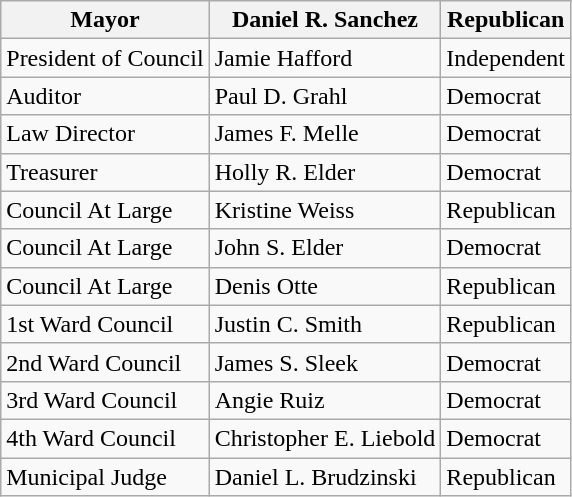<table class="wikitable">
<tr>
<th>Mayor</th>
<th>Daniel R. Sanchez</th>
<th>Republican</th>
</tr>
<tr>
<td>President of Council</td>
<td>Jamie Hafford</td>
<td>Independent</td>
</tr>
<tr>
<td>Auditor</td>
<td>Paul D. Grahl</td>
<td>Democrat</td>
</tr>
<tr>
<td>Law Director</td>
<td>James F. Melle</td>
<td>Democrat</td>
</tr>
<tr>
<td>Treasurer</td>
<td>Holly R. Elder</td>
<td>Democrat</td>
</tr>
<tr>
<td>Council At Large</td>
<td>Kristine Weiss</td>
<td>Republican</td>
</tr>
<tr>
<td>Council At Large</td>
<td>John S. Elder</td>
<td>Democrat</td>
</tr>
<tr>
<td>Council At Large</td>
<td>Denis Otte</td>
<td>Republican</td>
</tr>
<tr>
<td>1st Ward Council</td>
<td>Justin C. Smith</td>
<td>Republican</td>
</tr>
<tr>
<td>2nd Ward Council</td>
<td>James S. Sleek</td>
<td>Democrat</td>
</tr>
<tr>
<td>3rd Ward Council</td>
<td>Angie Ruiz</td>
<td>Democrat</td>
</tr>
<tr>
<td>4th Ward Council</td>
<td>Christopher E. Liebold</td>
<td>Democrat</td>
</tr>
<tr>
<td>Municipal Judge</td>
<td>Daniel L. Brudzinski</td>
<td>Republican</td>
</tr>
</table>
